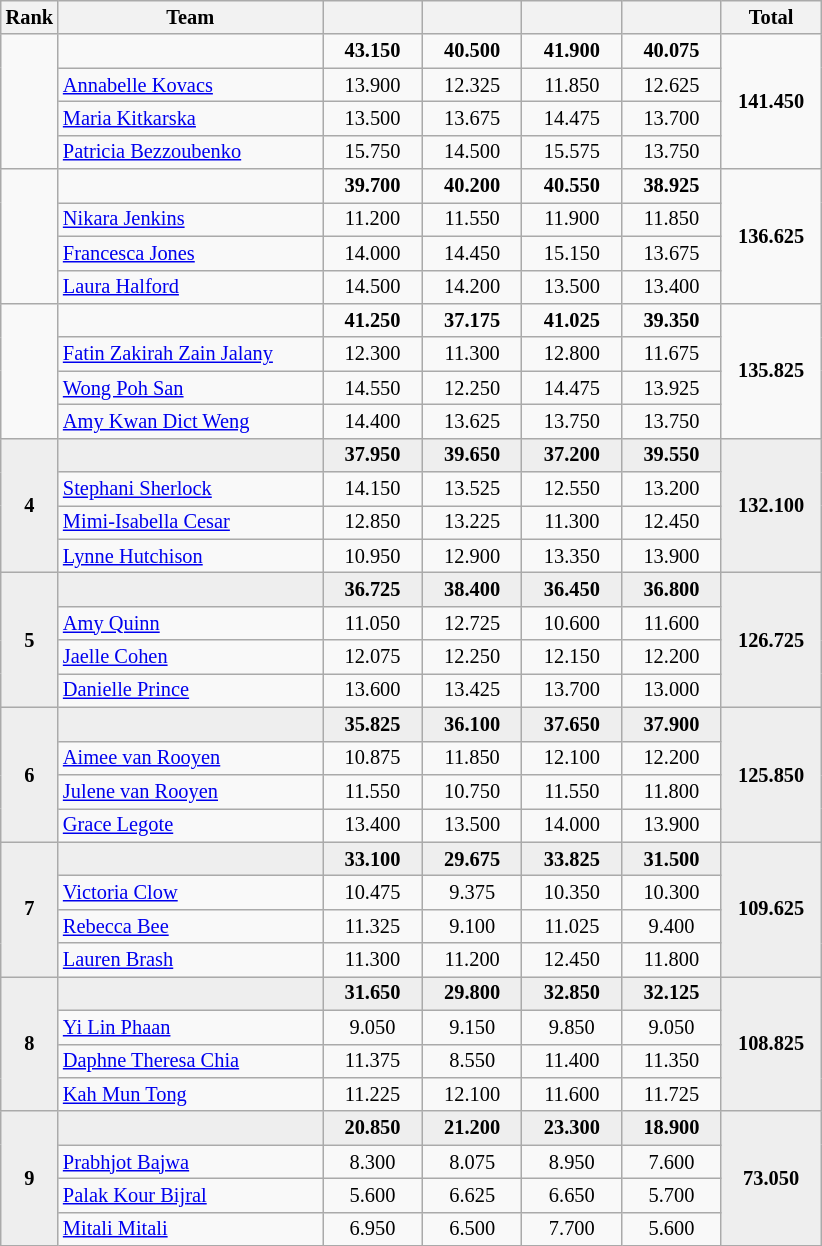<table class="wikitable sortable" style="text-align:center; font-size:85%">
<tr>
<th scope="col" style="width:20px;">Rank</th>
<th ! scope="col" style="width:170px;">Team</th>
<th ! scope="col" style="width:60px;"></th>
<th ! scope="col" style="width:60px;"></th>
<th ! scope="col" style="width:60px;"></th>
<th ! scope="col" style="width:60px;"></th>
<th ! scope="col" style="width:60px;">Total</th>
</tr>
<tr>
<td rowspan=4></td>
<td style="text-align:left;"><strong></strong></td>
<td><strong>43.150</strong></td>
<td><strong>40.500</strong></td>
<td><strong>41.900</strong></td>
<td><strong>40.075</strong></td>
<td rowspan=4><strong>141.450</strong></td>
</tr>
<tr>
<td style="text-align:left;"><a href='#'>Annabelle Kovacs</a></td>
<td>13.900</td>
<td>12.325</td>
<td>11.850</td>
<td>12.625</td>
</tr>
<tr>
<td style="text-align:left;"><a href='#'>Maria Kitkarska</a></td>
<td>13.500</td>
<td>13.675</td>
<td>14.475</td>
<td>13.700</td>
</tr>
<tr>
<td style="text-align:left;"><a href='#'>Patricia Bezzoubenko</a></td>
<td>15.750</td>
<td>14.500</td>
<td>15.575</td>
<td>13.750</td>
</tr>
<tr>
<td rowspan=4></td>
<td style="text-align:left;"><strong></strong></td>
<td><strong>39.700</strong></td>
<td><strong>40.200</strong></td>
<td><strong>40.550</strong></td>
<td><strong>38.925</strong></td>
<td rowspan=4><strong>136.625</strong></td>
</tr>
<tr>
<td style="text-align:left;"><a href='#'>Nikara Jenkins</a></td>
<td>11.200</td>
<td>11.550</td>
<td>11.900</td>
<td>11.850</td>
</tr>
<tr>
<td style="text-align:left;"><a href='#'>Francesca Jones</a></td>
<td>14.000</td>
<td>14.450</td>
<td>15.150</td>
<td>13.675</td>
</tr>
<tr>
<td style="text-align:left;"><a href='#'>Laura Halford</a></td>
<td>14.500</td>
<td>14.200</td>
<td>13.500</td>
<td>13.400</td>
</tr>
<tr>
<td rowspan=4></td>
<td style="text-align:left;"><strong></strong></td>
<td><strong>41.250</strong></td>
<td><strong>37.175</strong></td>
<td><strong>41.025</strong></td>
<td><strong>39.350</strong></td>
<td rowspan=4><strong>135.825</strong></td>
</tr>
<tr>
<td style="text-align:left;"><a href='#'>Fatin Zakirah Zain Jalany</a></td>
<td>12.300</td>
<td>11.300</td>
<td>12.800</td>
<td>11.675</td>
</tr>
<tr>
<td style="text-align:left;"><a href='#'>Wong Poh San</a></td>
<td>14.550</td>
<td>12.250</td>
<td>14.475</td>
<td>13.925</td>
</tr>
<tr>
<td style="text-align:left;"><a href='#'>Amy Kwan Dict Weng</a></td>
<td>14.400</td>
<td>13.625</td>
<td>13.750</td>
<td>13.750</td>
</tr>
<tr style="background:#eee;">
<td rowspan=4><strong>4</strong></td>
<td style="text-align:left;"><strong></strong></td>
<td><strong>37.950</strong></td>
<td><strong>39.650</strong></td>
<td><strong>37.200</strong></td>
<td><strong>39.550</strong></td>
<td rowspan=4><strong>132.100</strong></td>
</tr>
<tr>
<td style="text-align:left;"><a href='#'>Stephani Sherlock</a></td>
<td>14.150</td>
<td>13.525</td>
<td>12.550</td>
<td>13.200</td>
</tr>
<tr>
<td style="text-align:left;"><a href='#'>Mimi-Isabella Cesar</a></td>
<td>12.850</td>
<td>13.225</td>
<td>11.300</td>
<td>12.450</td>
</tr>
<tr>
<td style="text-align:left;"><a href='#'>Lynne Hutchison</a></td>
<td>10.950</td>
<td>12.900</td>
<td>13.350</td>
<td>13.900</td>
</tr>
<tr style="background:#eee;">
<td rowspan=4><strong>5</strong></td>
<td style="text-align:left;"><strong></strong></td>
<td><strong>36.725</strong></td>
<td><strong>38.400</strong></td>
<td><strong>36.450</strong></td>
<td><strong>36.800</strong></td>
<td rowspan=4><strong>126.725</strong></td>
</tr>
<tr>
<td style="text-align:left;"><a href='#'>Amy Quinn</a></td>
<td>11.050</td>
<td>12.725</td>
<td>10.600</td>
<td>11.600</td>
</tr>
<tr>
<td style="text-align:left;"><a href='#'>Jaelle Cohen</a></td>
<td>12.075</td>
<td>12.250</td>
<td>12.150</td>
<td>12.200</td>
</tr>
<tr>
<td style="text-align:left;"><a href='#'>Danielle Prince</a></td>
<td>13.600</td>
<td>13.425</td>
<td>13.700</td>
<td>13.000</td>
</tr>
<tr style="background:#eee;">
<td rowspan=4><strong>6</strong></td>
<td style="text-align:left;"><strong></strong></td>
<td><strong>35.825</strong></td>
<td><strong>36.100</strong></td>
<td><strong>37.650</strong></td>
<td><strong>37.900</strong></td>
<td rowspan=4><strong>125.850</strong></td>
</tr>
<tr>
<td style="text-align:left;"><a href='#'>Aimee van Rooyen</a></td>
<td>10.875</td>
<td>11.850</td>
<td>12.100</td>
<td>12.200</td>
</tr>
<tr>
<td style="text-align:left;"><a href='#'>Julene van Rooyen</a></td>
<td>11.550</td>
<td>10.750</td>
<td>11.550</td>
<td>11.800</td>
</tr>
<tr>
<td style="text-align:left;"><a href='#'>Grace Legote</a></td>
<td>13.400</td>
<td>13.500</td>
<td>14.000</td>
<td>13.900</td>
</tr>
<tr style="background:#eee;">
<td rowspan=4><strong>7</strong></td>
<td style="text-align:left;"><strong></strong></td>
<td><strong>33.100</strong></td>
<td><strong>29.675</strong></td>
<td><strong>33.825</strong></td>
<td><strong>31.500</strong></td>
<td rowspan=4><strong>109.625</strong></td>
</tr>
<tr>
<td style="text-align:left;"><a href='#'>Victoria Clow</a></td>
<td>10.475</td>
<td>9.375</td>
<td>10.350</td>
<td>10.300</td>
</tr>
<tr>
<td style="text-align:left;"><a href='#'>Rebecca Bee</a></td>
<td>11.325</td>
<td>9.100</td>
<td>11.025</td>
<td>9.400</td>
</tr>
<tr>
<td style="text-align:left;"><a href='#'>Lauren Brash</a></td>
<td>11.300</td>
<td>11.200</td>
<td>12.450</td>
<td>11.800</td>
</tr>
<tr style="background:#eee;">
<td rowspan=4><strong>8</strong></td>
<td style="text-align:left;"><strong></strong></td>
<td><strong>31.650</strong></td>
<td><strong>29.800</strong></td>
<td><strong>32.850</strong></td>
<td><strong>32.125</strong></td>
<td rowspan=4><strong>108.825</strong></td>
</tr>
<tr>
<td style="text-align:left;"><a href='#'>Yi Lin Phaan</a></td>
<td>9.050</td>
<td>9.150</td>
<td>9.850</td>
<td>9.050</td>
</tr>
<tr>
<td style="text-align:left;"><a href='#'>Daphne Theresa Chia</a></td>
<td>11.375</td>
<td>8.550</td>
<td>11.400</td>
<td>11.350</td>
</tr>
<tr>
<td style="text-align:left;"><a href='#'>Kah Mun Tong</a></td>
<td>11.225</td>
<td>12.100</td>
<td>11.600</td>
<td>11.725</td>
</tr>
<tr style="background:#eee;">
<td rowspan=4><strong>9</strong></td>
<td style="text-align:left;"><strong></strong></td>
<td><strong>20.850</strong></td>
<td><strong>21.200</strong></td>
<td><strong>23.300</strong></td>
<td><strong>18.900</strong></td>
<td rowspan=4><strong>73.050</strong></td>
</tr>
<tr>
<td style="text-align:left;"><a href='#'>Prabhjot Bajwa</a></td>
<td>8.300</td>
<td>8.075</td>
<td>8.950</td>
<td>7.600</td>
</tr>
<tr>
<td style="text-align:left;"><a href='#'>Palak Kour Bijral</a></td>
<td>5.600</td>
<td>6.625</td>
<td>6.650</td>
<td>5.700</td>
</tr>
<tr>
<td style="text-align:left;"><a href='#'>Mitali Mitali</a></td>
<td>6.950</td>
<td>6.500</td>
<td>7.700</td>
<td>5.600</td>
</tr>
</table>
